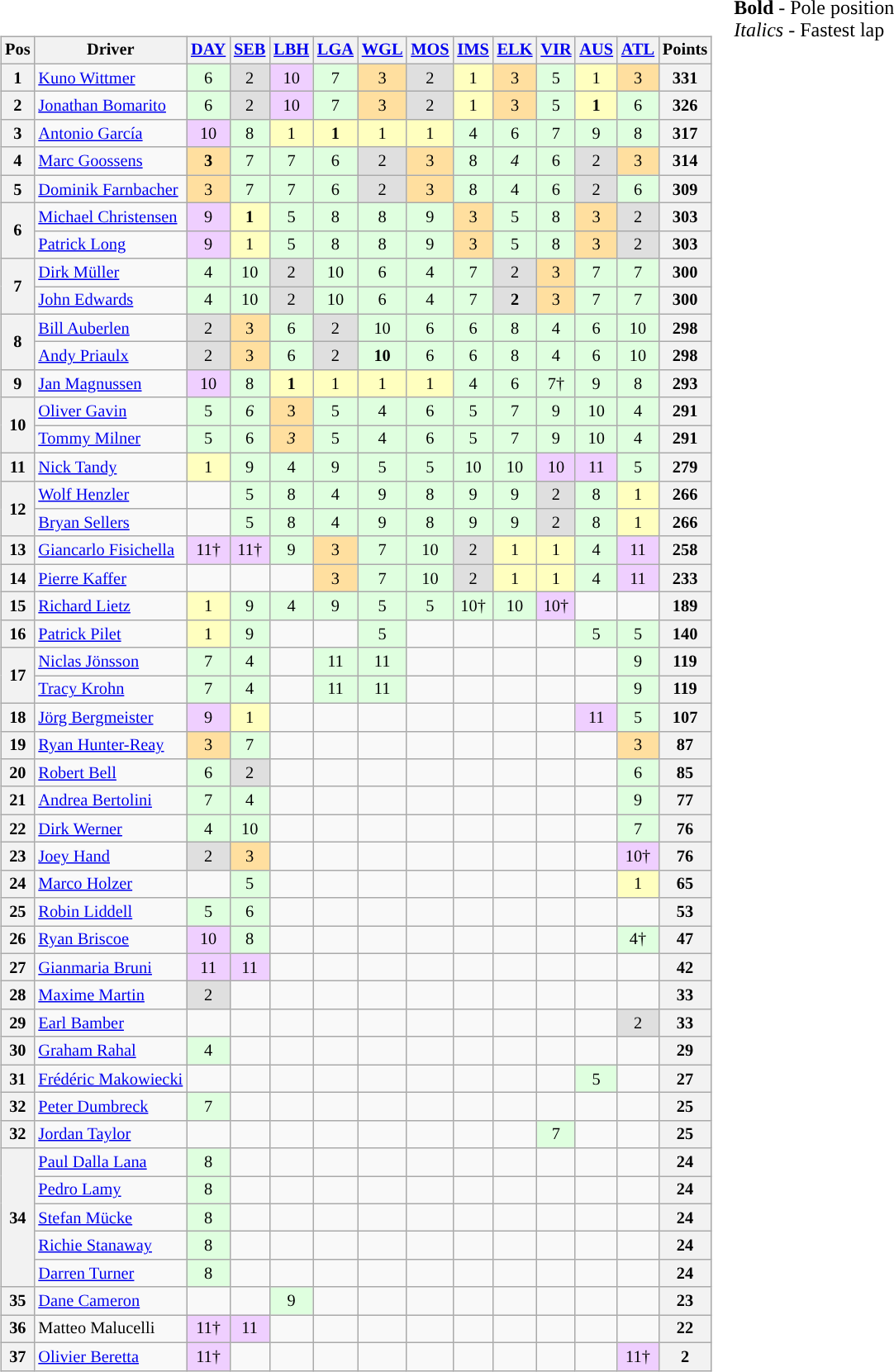<table>
<tr>
<td><br><table class="wikitable" style="font-size:85%; text-align:center">
<tr>
<th valign="middle">Pos</th>
<th valign="middle">Driver</th>
<th><a href='#'>DAY</a></th>
<th><a href='#'>SEB</a></th>
<th><a href='#'>LBH</a></th>
<th><a href='#'>LGA</a></th>
<th><a href='#'>WGL</a></th>
<th><a href='#'>MOS</a></th>
<th><a href='#'>IMS</a></th>
<th><a href='#'>ELK</a></th>
<th><a href='#'>VIR</a></th>
<th><a href='#'>AUS</a></th>
<th><a href='#'>ATL</a></th>
<th valign="middle">Points</th>
</tr>
<tr>
<th>1</th>
<td align="left"> <a href='#'>Kuno Wittmer</a></td>
<td style="background:#dfffdf;">6</td>
<td style="background:#dfdfdf;">2</td>
<td style="background:#efcfff;">10</td>
<td style="background:#dfffdf;">7</td>
<td style="background:#ffdf9f;">3</td>
<td style="background:#dfdfdf;">2</td>
<td style="background:#ffffbf;">1</td>
<td style="background:#ffdf9f;">3</td>
<td style="background:#dfffdf;">5</td>
<td style="background:#ffffbf;">1</td>
<td style="background:#ffdf9f;">3</td>
<th>331</th>
</tr>
<tr>
<th>2</th>
<td align="left"> <a href='#'>Jonathan Bomarito</a></td>
<td style="background:#dfffdf;">6</td>
<td style="background:#dfdfdf;">2</td>
<td style="background:#efcfff;">10</td>
<td style="background:#dfffdf;">7</td>
<td style="background:#ffdf9f;">3</td>
<td style="background:#dfdfdf;">2</td>
<td style="background:#ffffbf;">1</td>
<td style="background:#ffdf9f;">3</td>
<td style="background:#dfffdf;">5</td>
<td style="background:#ffffbf;"><strong>1</strong></td>
<td style="background:#dfffdf;">6</td>
<th>326</th>
</tr>
<tr>
<th>3</th>
<td align="left"> <a href='#'>Antonio García</a></td>
<td style="background:#efcfff;">10</td>
<td style="background:#dfffdf;">8</td>
<td style="background:#ffffbf;">1</td>
<td style="background:#ffffbf;"><strong>1</strong></td>
<td style="background:#ffffbf;">1</td>
<td style="background:#ffffbf;">1</td>
<td style="background:#dfffdf;">4</td>
<td style="background:#dfffdf;">6</td>
<td style="background:#dfffdf;">7</td>
<td style="background:#dfffdf;">9</td>
<td style="background:#dfffdf;">8</td>
<th>317</th>
</tr>
<tr>
<th>4</th>
<td align="left"> <a href='#'>Marc Goossens</a></td>
<td style="background:#ffdf9f;"><strong>3</strong></td>
<td style="background:#dfffdf;">7</td>
<td style="background:#dfffdf;">7</td>
<td style="background:#dfffdf;">6</td>
<td style="background:#dfdfdf;">2</td>
<td style="background:#ffdf9f;">3</td>
<td style="background:#dfffdf;">8</td>
<td style="background:#dfffdf;"><em>4</em></td>
<td style="background:#dfffdf;">6</td>
<td style="background:#dfdfdf;">2</td>
<td style="background:#ffdf9f;">3</td>
<th>314</th>
</tr>
<tr>
<th>5</th>
<td align="left"> <a href='#'>Dominik Farnbacher</a></td>
<td style="background:#ffdf9f;">3</td>
<td style="background:#dfffdf;">7</td>
<td style="background:#dfffdf;">7</td>
<td style="background:#dfffdf;">6</td>
<td style="background:#dfdfdf;">2</td>
<td style="background:#ffdf9f;">3</td>
<td style="background:#dfffdf;">8</td>
<td style="background:#dfffdf;">4</td>
<td style="background:#dfffdf;">6</td>
<td style="background:#dfdfdf;">2</td>
<td style="background:#dfffdf;">6</td>
<th>309</th>
</tr>
<tr>
<th rowspan="2">6</th>
<td align="left"> <a href='#'>Michael Christensen</a></td>
<td style="background:#efcfff;">9</td>
<td style="background:#ffffbf;"><strong>1</strong></td>
<td style="background:#dfffdf;">5</td>
<td style="background:#dfffdf;">8</td>
<td style="background:#dfffdf;">8</td>
<td style="background:#dfffdf;">9</td>
<td style="background:#ffdf9f;">3</td>
<td style="background:#dfffdf;">5</td>
<td style="background:#dfffdf;">8</td>
<td style="background:#ffdf9f;">3</td>
<td style="background:#dfdfdf;">2</td>
<th>303</th>
</tr>
<tr>
<td align="left"> <a href='#'>Patrick Long</a></td>
<td style="background:#efcfff;">9</td>
<td style="background:#ffffbf;">1</td>
<td style="background:#dfffdf;">5</td>
<td style="background:#dfffdf;">8</td>
<td style="background:#dfffdf;">8</td>
<td style="background:#dfffdf;">9</td>
<td style="background:#ffdf9f;">3</td>
<td style="background:#dfffdf;">5</td>
<td style="background:#dfffdf;">8</td>
<td style="background:#ffdf9f;">3</td>
<td style="background:#dfdfdf;">2</td>
<th>303</th>
</tr>
<tr>
<th rowspan="2">7</th>
<td align="left"> <a href='#'>Dirk Müller</a></td>
<td style="background:#dfffdf;">4</td>
<td style="background:#dfffdf;">10</td>
<td style="background:#dfdfdf;">2</td>
<td style="background:#dfffdf;">10</td>
<td style="background:#dfffdf;">6</td>
<td style="background:#dfffdf;">4</td>
<td style="background:#dfffdf;">7</td>
<td style="background:#dfdfdf;">2</td>
<td style="background:#ffdf9f;">3</td>
<td style="background:#dfffdf;">7</td>
<td style="background:#dfffdf;">7</td>
<th>300</th>
</tr>
<tr>
<td align="left"> <a href='#'>John Edwards</a></td>
<td style="background:#dfffdf;">4</td>
<td style="background:#dfffdf;">10</td>
<td style="background:#dfdfdf;">2</td>
<td style="background:#dfffdf;">10</td>
<td style="background:#dfffdf;">6</td>
<td style="background:#dfffdf;">4</td>
<td style="background:#dfffdf;">7</td>
<td style="background:#dfdfdf;"><strong>2</strong></td>
<td style="background:#ffdf9f;">3</td>
<td style="background:#dfffdf;">7</td>
<td style="background:#dfffdf;">7</td>
<th>300</th>
</tr>
<tr>
<th rowspan="2">8</th>
<td align="left"> <a href='#'>Bill Auberlen</a></td>
<td style="background:#dfdfdf;">2</td>
<td style="background:#ffdf9f;">3</td>
<td style="background:#dfffdf;">6</td>
<td style="background:#dfdfdf;">2</td>
<td style="background:#dfffdf;">10</td>
<td style="background:#dfffdf;">6</td>
<td style="background:#dfffdf;">6</td>
<td style="background:#dfffdf;">8</td>
<td style="background:#dfffdf;">4</td>
<td style="background:#dfffdf;">6</td>
<td style="background:#dfffdf;">10</td>
<th>298</th>
</tr>
<tr>
<td align="left"> <a href='#'>Andy Priaulx</a></td>
<td style="background:#dfdfdf;">2</td>
<td style="background:#ffdf9f;">3</td>
<td style="background:#dfffdf;">6</td>
<td style="background:#dfdfdf;">2</td>
<td style="background:#dfffdf;"><strong>10</strong></td>
<td style="background:#dfffdf;">6</td>
<td style="background:#dfffdf;">6</td>
<td style="background:#dfffdf;">8</td>
<td style="background:#dfffdf;">4</td>
<td style="background:#dfffdf;">6</td>
<td style="background:#dfffdf;">10</td>
<th>298</th>
</tr>
<tr>
<th>9</th>
<td align="left"> <a href='#'>Jan Magnussen</a></td>
<td style="background:#efcfff;">10</td>
<td style="background:#dfffdf;">8</td>
<td style="background:#ffffbf;"><strong>1</strong></td>
<td style="background:#ffffbf;">1</td>
<td style="background:#ffffbf;">1</td>
<td style="background:#ffffbf;">1</td>
<td style="background:#dfffdf;">4</td>
<td style="background:#dfffdf;">6</td>
<td style="background:#dfffdf;">7†</td>
<td style="background:#dfffdf;">9</td>
<td style="background:#dfffdf;">8</td>
<th>293</th>
</tr>
<tr>
<th rowspan="2">10</th>
<td align="left"> <a href='#'>Oliver Gavin</a></td>
<td style="background:#dfffdf;">5</td>
<td style="background:#dfffdf;"><em>6</em></td>
<td style="background:#ffdf9f;">3</td>
<td style="background:#dfffdf;">5</td>
<td style="background:#dfffdf;">4</td>
<td style="background:#dfffdf;">6</td>
<td style="background:#dfffdf;">5</td>
<td style="background:#dfffdf;">7</td>
<td style="background:#dfffdf;">9</td>
<td style="background:#dfffdf;">10</td>
<td style="background:#dfffdf;">4</td>
<th>291</th>
</tr>
<tr>
<td align="left"> <a href='#'>Tommy Milner</a></td>
<td style="background:#dfffdf;">5</td>
<td style="background:#dfffdf;">6</td>
<td style="background:#ffdf9f;"><em>3</em></td>
<td style="background:#dfffdf;">5</td>
<td style="background:#dfffdf;">4</td>
<td style="background:#dfffdf;">6</td>
<td style="background:#dfffdf;">5</td>
<td style="background:#dfffdf;">7</td>
<td style="background:#dfffdf;">9</td>
<td style="background:#dfffdf;">10</td>
<td style="background:#dfffdf;">4</td>
<th>291</th>
</tr>
<tr>
<th>11</th>
<td align="left"> <a href='#'>Nick Tandy</a></td>
<td style="background:#FFFFBF;">1</td>
<td style="background:#dfffdf;">9</td>
<td style="background:#dfffdf;">4</td>
<td style="background:#dfffdf;">9</td>
<td style="background:#dfffdf;">5</td>
<td style="background:#dfffdf;">5</td>
<td style="background:#dfffdf;">10</td>
<td style="background:#dfffdf;">10</td>
<td style="background:#EFCFFF;">10</td>
<td style="background:#EFCFFF;">11</td>
<td style="background:#dfffdf;">5</td>
<th>279</th>
</tr>
<tr>
<th rowspan="2">12</th>
<td align="left"> <a href='#'>Wolf Henzler</a></td>
<td></td>
<td style="background:#dfffdf;">5</td>
<td style="background:#dfffdf;">8</td>
<td style="background:#dfffdf;">4</td>
<td style="background:#dfffdf;">9</td>
<td style="background:#dfffdf;">8</td>
<td style="background:#dfffdf;">9</td>
<td style="background:#dfffdf;">9</td>
<td style="background:#DFDFDF;”">2</td>
<td style="background:#dfffdf;">8</td>
<td style="background:#FFFFBF;">1</td>
<th>266</th>
</tr>
<tr>
<td align="left"> <a href='#'>Bryan Sellers</a></td>
<td></td>
<td style="background:#dfffdf;">5</td>
<td style="background:#dfffdf;">8</td>
<td style="background:#dfffdf;">4</td>
<td style="background:#dfffdf;">9</td>
<td style="background:#dfffdf;">8</td>
<td style="background:#dfffdf;">9</td>
<td style="background:#dfffdf;">9</td>
<td style="background:#DFDFDF;”">2</td>
<td style="background:#dfffdf;">8</td>
<td style="background:#FFFFBF;">1</td>
<th>266</th>
</tr>
<tr>
<th>13</th>
<td align="left"> <a href='#'>Giancarlo Fisichella</a></td>
<td style="background:#EFCFFF;">11†</td>
<td style="background:#EFCFFF;">11†</td>
<td style="background:#dfffdf;">9</td>
<td style="background:#ffdf9f;">3</td>
<td style="background:#dfffdf;">7</td>
<td style="background:#dfffdf;">10</td>
<td style="background:#DFDFDF;”">2</td>
<td style="background:#FFFFBF;">1</td>
<td style="background:#FFFFBF;">1</td>
<td style="background:#dfffdf;">4</td>
<td style="background:#EFCFFF;">11</td>
<th>258</th>
</tr>
<tr>
<th>14</th>
<td align="left"> <a href='#'>Pierre Kaffer</a></td>
<td></td>
<td></td>
<td></td>
<td style="background:#ffdf9f;">3</td>
<td style="background:#dfffdf;">7</td>
<td style="background:#dfffdf;">10</td>
<td style="background:#DFDFDF;”">2</td>
<td style="background:#FFFFBF;">1</td>
<td style="background:#FFFFBF;">1</td>
<td style="background:#dfffdf;">4</td>
<td style="background:#EFCFFF;">11</td>
<th>233</th>
</tr>
<tr>
<th>15</th>
<td align="left"> <a href='#'>Richard Lietz</a></td>
<td style="background:#FFFFBF;">1</td>
<td style="background:#dfffdf;">9</td>
<td style="background:#dfffdf;">4</td>
<td style="background:#dfffdf;">9</td>
<td style="background:#dfffdf;">5</td>
<td style="background:#dfffdf;">5</td>
<td style="background:#dfffdf;">10†</td>
<td style="background:#dfffdf;">10</td>
<td style="background:#EFCFFF;">10†</td>
<td></td>
<td></td>
<th>189</th>
</tr>
<tr>
<th>16</th>
<td align="left"> <a href='#'>Patrick Pilet</a></td>
<td style="background:#FFFFBF;">1</td>
<td style="background:#dfffdf;">9</td>
<td></td>
<td></td>
<td style="background:#dfffdf;">5</td>
<td></td>
<td></td>
<td></td>
<td></td>
<td style="background:#dfffdf;">5</td>
<td style="background:#dfffdf;">5</td>
<th>140</th>
</tr>
<tr>
<th rowspan="2">17</th>
<td align="left"> <a href='#'>Niclas Jönsson</a></td>
<td style="background:#dfffdf;">7</td>
<td style="background:#dfffdf;">4</td>
<td></td>
<td style="background:#dfffdf;">11</td>
<td style="background:#dfffdf;">11</td>
<td></td>
<td></td>
<td></td>
<td></td>
<td></td>
<td style="background:#dfffdf;">9</td>
<th>119</th>
</tr>
<tr>
<td align="left"> <a href='#'>Tracy Krohn</a></td>
<td style="background:#dfffdf;">7</td>
<td style="background:#dfffdf;">4</td>
<td></td>
<td style="background:#dfffdf;">11</td>
<td style="background:#dfffdf;">11</td>
<td></td>
<td></td>
<td></td>
<td></td>
<td></td>
<td style="background:#dfffdf;">9</td>
<th>119</th>
</tr>
<tr>
<th>18</th>
<td align="left"> <a href='#'>Jörg Bergmeister</a></td>
<td style="background:#efcfff;">9</td>
<td style="background:#ffffbf;">1</td>
<td></td>
<td></td>
<td></td>
<td></td>
<td></td>
<td></td>
<td></td>
<td style="background:#EFCFFF;">11</td>
<td style="background:#dfffdf;">5</td>
<th>107</th>
</tr>
<tr>
<th>19</th>
<td align="left"> <a href='#'>Ryan Hunter-Reay</a></td>
<td style="background:#ffdf9f;">3</td>
<td style="background:#dfffdf;">7</td>
<td></td>
<td></td>
<td></td>
<td></td>
<td></td>
<td></td>
<td></td>
<td></td>
<td style="background:#ffdf9f;">3</td>
<th>87</th>
</tr>
<tr>
<th>20</th>
<td align="left"> <a href='#'>Robert Bell</a></td>
<td style="background:#dfffdf;">6</td>
<td style="background:#DFDFDF;”">2</td>
<td></td>
<td></td>
<td></td>
<td></td>
<td></td>
<td></td>
<td></td>
<td></td>
<td style="background:#dfffdf;">6</td>
<th>85</th>
</tr>
<tr>
<th>21</th>
<td align="left"> <a href='#'>Andrea Bertolini</a></td>
<td style="background:#dfffdf;">7</td>
<td style="background:#dfffdf;">4</td>
<td></td>
<td></td>
<td></td>
<td></td>
<td></td>
<td></td>
<td></td>
<td></td>
<td style="background:#dfffdf;">9</td>
<th>77</th>
</tr>
<tr>
<th>22</th>
<td align="left"> <a href='#'>Dirk Werner</a></td>
<td style="background:#dfffdf;">4</td>
<td style="background:#dfffdf;">10</td>
<td></td>
<td></td>
<td></td>
<td></td>
<td></td>
<td></td>
<td></td>
<td></td>
<td style="background:#dfffdf;">7</td>
<th>76</th>
</tr>
<tr>
<th>23</th>
<td align="left"> <a href='#'>Joey Hand</a></td>
<td style="background:#DFDFDF;”">2</td>
<td style="background:#FFDF9F;”">3</td>
<td></td>
<td></td>
<td></td>
<td></td>
<td></td>
<td></td>
<td></td>
<td></td>
<td style="background:#EFCFFF;">10†</td>
<th>76</th>
</tr>
<tr>
<th>24</th>
<td align="left"> <a href='#'>Marco Holzer</a></td>
<td></td>
<td style="background:#DFFFDF;">5</td>
<td></td>
<td></td>
<td></td>
<td></td>
<td></td>
<td></td>
<td></td>
<td></td>
<td style="background:#FFFFBF;”">1</td>
<th>65</th>
</tr>
<tr>
<th>25</th>
<td align="left"> <a href='#'>Robin Liddell</a></td>
<td style="background:#DFFFDF;">5</td>
<td style="background:#DFFFDF;">6</td>
<td></td>
<td></td>
<td></td>
<td></td>
<td></td>
<td></td>
<td></td>
<td></td>
<td></td>
<th>53</th>
</tr>
<tr>
<th>26</th>
<td align="left"> <a href='#'>Ryan Briscoe</a></td>
<td style="background:#EFCFFF;">10</td>
<td style="background:#DFFFDF;">8</td>
<td></td>
<td></td>
<td></td>
<td></td>
<td></td>
<td></td>
<td></td>
<td></td>
<td style="background:#DFFFDF;">4†</td>
<th>47</th>
</tr>
<tr>
<th>27</th>
<td align="left"> <a href='#'>Gianmaria Bruni</a></td>
<td style="background:#EFCFFF;">11</td>
<td style="background:#EFCFFF;">11</td>
<td></td>
<td></td>
<td></td>
<td></td>
<td></td>
<td></td>
<td></td>
<td></td>
<td></td>
<th>42</th>
</tr>
<tr>
<th>28</th>
<td align="left"> <a href='#'>Maxime Martin</a></td>
<td style="background:#DFDFDF;”">2</td>
<td></td>
<td></td>
<td></td>
<td></td>
<td></td>
<td></td>
<td></td>
<td></td>
<td></td>
<td></td>
<th>33</th>
</tr>
<tr>
<th>29</th>
<td align="left"> <a href='#'>Earl Bamber</a></td>
<td></td>
<td></td>
<td></td>
<td></td>
<td></td>
<td></td>
<td></td>
<td></td>
<td></td>
<td></td>
<td style="background:#DFDFDF;”">2</td>
<th>33</th>
</tr>
<tr>
<th>30</th>
<td align="left"> <a href='#'>Graham Rahal</a></td>
<td style="background:#DFFFDF;">4</td>
<td></td>
<td></td>
<td></td>
<td></td>
<td></td>
<td></td>
<td></td>
<td></td>
<td></td>
<td></td>
<th>29</th>
</tr>
<tr>
<th>31</th>
<td align="left"> <a href='#'>Frédéric Makowiecki</a></td>
<td></td>
<td></td>
<td></td>
<td></td>
<td></td>
<td></td>
<td></td>
<td></td>
<td></td>
<td style="background:#DFFFDF;">5</td>
<td></td>
<th>27</th>
</tr>
<tr>
<th>32</th>
<td align="left"> <a href='#'>Peter Dumbreck</a></td>
<td style="background:#DFFFDF;">7</td>
<td></td>
<td></td>
<td></td>
<td></td>
<td></td>
<td></td>
<td></td>
<td></td>
<td></td>
<td></td>
<th>25</th>
</tr>
<tr>
<th>32</th>
<td align="left"> <a href='#'>Jordan Taylor</a></td>
<td></td>
<td></td>
<td></td>
<td></td>
<td></td>
<td></td>
<td></td>
<td></td>
<td style="background:#DFFFDF;">7</td>
<td></td>
<td></td>
<th>25</th>
</tr>
<tr>
<th rowspan="5">34</th>
<td align="left"> <a href='#'>Paul Dalla Lana</a></td>
<td style="background:#dfffdf;">8</td>
<td></td>
<td></td>
<td></td>
<td></td>
<td></td>
<td></td>
<td></td>
<td></td>
<td></td>
<td></td>
<th>24</th>
</tr>
<tr>
<td align="left"> <a href='#'>Pedro Lamy</a></td>
<td style="background:#dfffdf;">8</td>
<td></td>
<td></td>
<td></td>
<td></td>
<td></td>
<td></td>
<td></td>
<td></td>
<td></td>
<td></td>
<th>24</th>
</tr>
<tr>
<td align="left"> <a href='#'>Stefan Mücke</a></td>
<td style="background:#dfffdf;">8</td>
<td></td>
<td></td>
<td></td>
<td></td>
<td></td>
<td></td>
<td></td>
<td></td>
<td></td>
<td></td>
<th>24</th>
</tr>
<tr>
<td align="left"> <a href='#'>Richie Stanaway</a></td>
<td style="background:#dfffdf;">8</td>
<td></td>
<td></td>
<td></td>
<td></td>
<td></td>
<td></td>
<td></td>
<td></td>
<td></td>
<td></td>
<th>24</th>
</tr>
<tr>
<td align="left"> <a href='#'>Darren Turner</a></td>
<td style="background:#dfffdf;">8</td>
<td></td>
<td></td>
<td></td>
<td></td>
<td></td>
<td></td>
<td></td>
<td></td>
<td></td>
<td></td>
<th>24</th>
</tr>
<tr>
<th>35</th>
<td align="left"> <a href='#'>Dane Cameron</a></td>
<td></td>
<td></td>
<td style="background:#dfffdf;">9</td>
<td></td>
<td></td>
<td></td>
<td></td>
<td></td>
<td></td>
<td></td>
<td></td>
<th>23</th>
</tr>
<tr>
<th>36</th>
<td align="left"> Matteo Malucelli</td>
<td style="background:#EFCFFF;">11†</td>
<td style="background:#EFCFFF;">11</td>
<td></td>
<td></td>
<td></td>
<td></td>
<td></td>
<td></td>
<td></td>
<td></td>
<td></td>
<th>22</th>
</tr>
<tr>
<th>37</th>
<td align="left"> <a href='#'>Olivier Beretta</a></td>
<td style="background:#EFCFFF;">11†</td>
<td></td>
<td></td>
<td></td>
<td></td>
<td></td>
<td></td>
<td></td>
<td></td>
<td></td>
<td style="background:#EFCFFF;">11†</td>
<th>2</th>
</tr>
</table>
</td>
<td valign="top"><span><strong>Bold</strong> - Pole position</span><br><span><em>Italics</em> - Fastest lap</span></td>
</tr>
</table>
